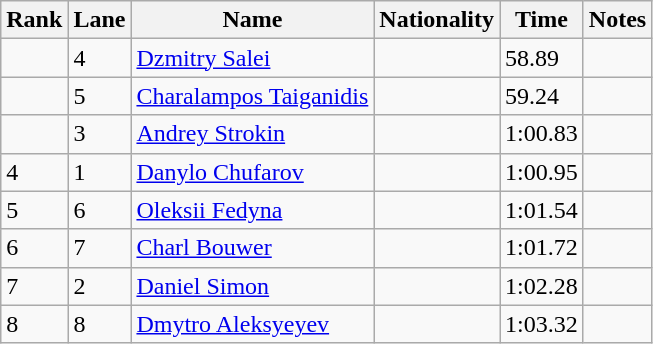<table class="wikitable">
<tr>
<th>Rank</th>
<th>Lane</th>
<th>Name</th>
<th>Nationality</th>
<th>Time</th>
<th>Notes</th>
</tr>
<tr>
<td></td>
<td>4</td>
<td><a href='#'>Dzmitry Salei</a></td>
<td></td>
<td>58.89</td>
<td></td>
</tr>
<tr>
<td></td>
<td>5</td>
<td><a href='#'>Charalampos Taiganidis</a></td>
<td></td>
<td>59.24</td>
<td></td>
</tr>
<tr>
<td></td>
<td>3</td>
<td><a href='#'>Andrey Strokin</a></td>
<td></td>
<td>1:00.83</td>
<td></td>
</tr>
<tr>
<td>4</td>
<td>1</td>
<td><a href='#'>Danylo Chufarov</a></td>
<td></td>
<td>1:00.95</td>
<td></td>
</tr>
<tr>
<td>5</td>
<td>6</td>
<td><a href='#'>Oleksii Fedyna</a></td>
<td></td>
<td>1:01.54</td>
<td></td>
</tr>
<tr>
<td>6</td>
<td>7</td>
<td><a href='#'>Charl Bouwer</a></td>
<td></td>
<td>1:01.72</td>
<td></td>
</tr>
<tr>
<td>7</td>
<td>2</td>
<td><a href='#'>Daniel Simon</a></td>
<td></td>
<td>1:02.28</td>
<td></td>
</tr>
<tr>
<td>8</td>
<td>8</td>
<td><a href='#'>Dmytro Aleksyeyev</a></td>
<td></td>
<td>1:03.32</td>
<td></td>
</tr>
</table>
